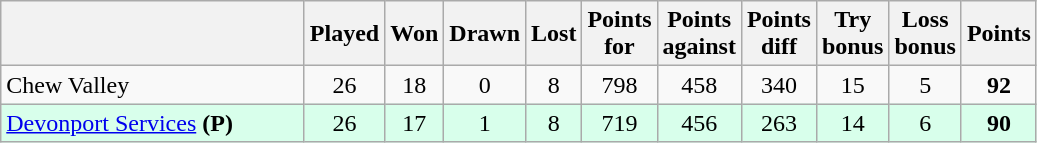<table class="wikitable" style="text-align:center">
<tr>
<th bgcolor="#efefef" width="195"></th>
<th bgcolor="#efefef" width="20">Played</th>
<th bgcolor="#efefef" width="20">Won</th>
<th bgcolor="#efefef" width="20">Drawn</th>
<th bgcolor="#efefef" width="20">Lost</th>
<th bgcolor="#efefef" width="20">Points for</th>
<th bgcolor="#efefef" width="20">Points against</th>
<th bgcolor="#efefef" width="20">Points diff</th>
<th bgcolor="#efefef" width="20">Try bonus</th>
<th bgcolor="#efefef" width="20">Loss bonus</th>
<th bgcolor="#efefef" width="20">Points</th>
</tr>
<tr>
<td style="text-align:left;">Chew Valley</td>
<td>26</td>
<td>18</td>
<td>0</td>
<td>8</td>
<td>798</td>
<td>458</td>
<td>340</td>
<td>15</td>
<td>5</td>
<td><strong>92</strong></td>
</tr>
<tr bgcolor=#d8ffeb align=center>
<td align=left><a href='#'>Devonport Services</a> <strong>(P)</strong></td>
<td>26</td>
<td>17</td>
<td>1</td>
<td>8</td>
<td>719</td>
<td>456</td>
<td>263</td>
<td>14</td>
<td>6</td>
<td><strong>90</strong></td>
</tr>
</table>
